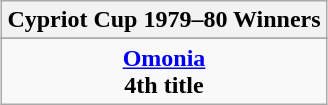<table class="wikitable" style="text-align:center;margin: 0 auto;">
<tr>
<th>Cypriot Cup 1979–80 Winners</th>
</tr>
<tr>
</tr>
<tr>
<td><strong><a href='#'>Omonia</a></strong><br><strong>4th title</strong></td>
</tr>
</table>
